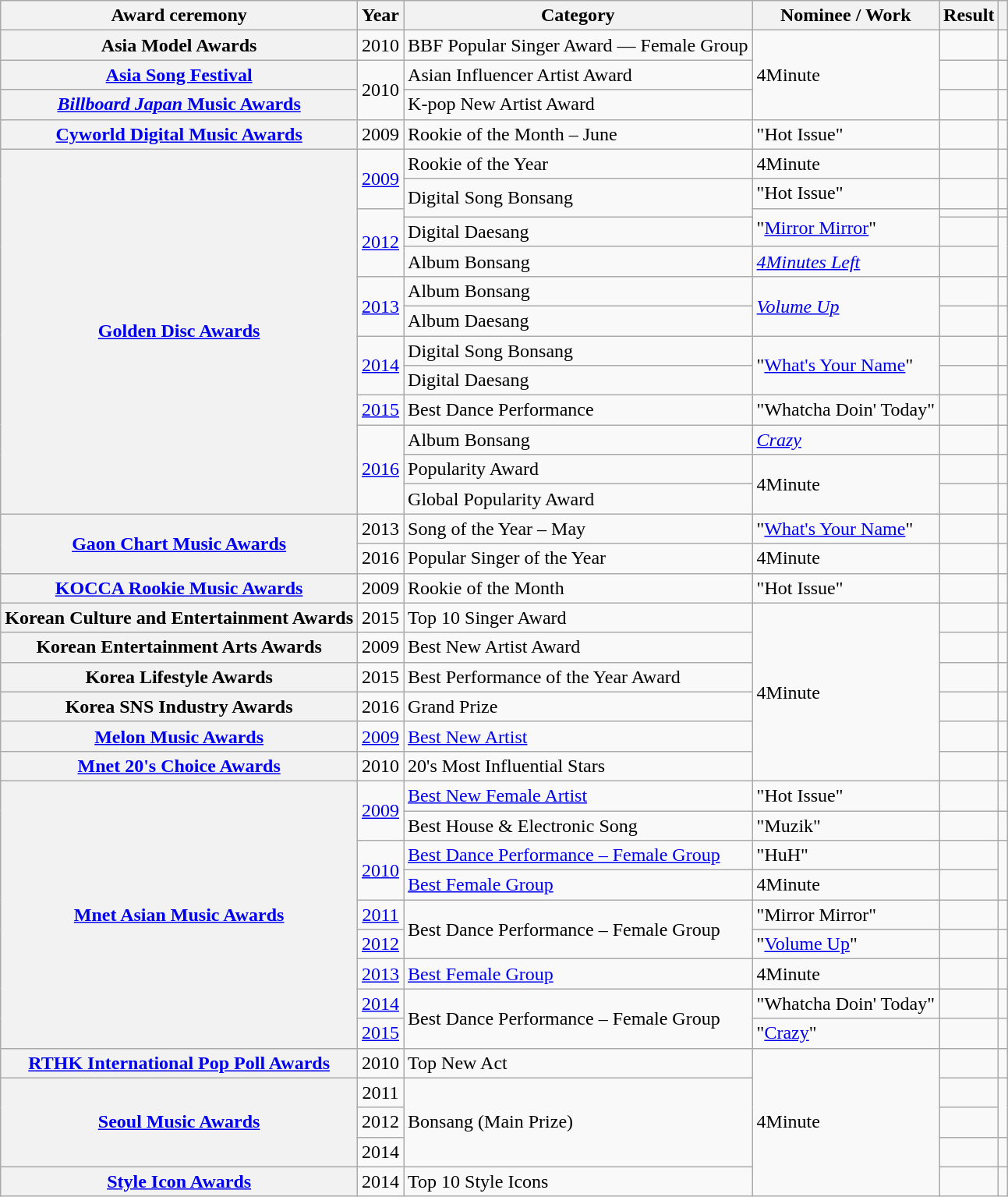<table class="wikitable sortable plainrowheaders">
<tr>
<th scope="col">Award ceremony</th>
<th scope="col">Year</th>
<th scope="col">Category</th>
<th scope="col">Nominee / Work</th>
<th scope="col">Result</th>
<th scope="col" class=unsortable></th>
</tr>
<tr>
<th scope="row">Asia Model Awards</th>
<td style="text-align:center">2010</td>
<td>BBF Popular Singer Award — Female Group</td>
<td rowspan="3">4Minute</td>
<td></td>
<td></td>
</tr>
<tr>
<th scope="row"><a href='#'>Asia Song Festival</a></th>
<td rowspan="2" style="text-align:center">2010</td>
<td>Asian Influencer Artist Award</td>
<td></td>
<td></td>
</tr>
<tr>
<th scope="row"><a href='#'><em>Billboard Japan</em> Music Awards</a></th>
<td>K-pop New Artist Award</td>
<td></td>
<td></td>
</tr>
<tr>
<th scope="row"><a href='#'>Cyworld Digital Music Awards</a></th>
<td style="text-align:center">2009</td>
<td>Rookie of the Month – June</td>
<td>"Hot Issue"</td>
<td></td>
<td></td>
</tr>
<tr>
<th rowspan="13" scope="row"><a href='#'>Golden Disc Awards</a></th>
<td rowspan="2" style="text-align:center"><a href='#'>2009</a></td>
<td>Rookie of the Year</td>
<td>4Minute</td>
<td></td>
<td></td>
</tr>
<tr>
<td rowspan="2">Digital Song Bonsang</td>
<td>"Hot Issue"</td>
<td></td>
<td></td>
</tr>
<tr>
<td rowspan="3" style="text-align:center"><a href='#'>2012</a></td>
<td rowspan="2">"<a href='#'>Mirror Mirror</a>"</td>
<td></td>
<td style="text-align:center"></td>
</tr>
<tr>
<td>Digital Daesang</td>
<td></td>
<td rowspan="2"></td>
</tr>
<tr>
<td>Album Bonsang</td>
<td><em><a href='#'>4Minutes Left</a></em></td>
<td></td>
</tr>
<tr>
<td rowspan="2" style="text-align:center"><a href='#'>2013</a></td>
<td>Album Bonsang</td>
<td rowspan="2"><em><a href='#'>Volume Up</a></em></td>
<td></td>
<td></td>
</tr>
<tr>
<td>Album Daesang</td>
<td></td>
<td></td>
</tr>
<tr>
<td rowspan="2" style="text-align:center"><a href='#'>2014</a></td>
<td>Digital Song Bonsang</td>
<td rowspan="2">"<a href='#'>What's Your Name</a>"</td>
<td></td>
<td></td>
</tr>
<tr>
<td>Digital Daesang</td>
<td></td>
<td></td>
</tr>
<tr>
<td style="text-align:center"><a href='#'>2015</a></td>
<td>Best Dance Performance</td>
<td>"Whatcha Doin' Today"</td>
<td></td>
<td></td>
</tr>
<tr>
<td rowspan="3" style="text-align:center"><a href='#'>2016</a></td>
<td>Album Bonsang</td>
<td><em><a href='#'>Crazy</a></em></td>
<td></td>
<td></td>
</tr>
<tr>
<td>Popularity Award</td>
<td rowspan="2">4Minute</td>
<td></td>
<td></td>
</tr>
<tr>
<td>Global Popularity Award</td>
<td></td>
<td></td>
</tr>
<tr>
<th scope="row" rowspan="2"><a href='#'>Gaon Chart Music Awards</a></th>
<td style="text-align:center">2013</td>
<td>Song of the Year – May</td>
<td>"<a href='#'>What's Your Name</a>"</td>
<td></td>
<td></td>
</tr>
<tr>
<td style="text-align:center">2016</td>
<td>Popular Singer of the Year</td>
<td>4Minute</td>
<td></td>
<td></td>
</tr>
<tr>
<th scope="row"><a href='#'>KOCCA Rookie Music Awards</a></th>
<td style="text-align:center">2009</td>
<td>Rookie of the Month</td>
<td>"Hot Issue"</td>
<td></td>
<td></td>
</tr>
<tr>
<th scope="row">Korean Culture and Entertainment Awards</th>
<td style="text-align:center">2015</td>
<td>Top 10 Singer Award</td>
<td rowspan="6">4Minute</td>
<td></td>
<td></td>
</tr>
<tr>
<th scope="row">Korean Entertainment Arts Awards</th>
<td style="text-align:center">2009</td>
<td>Best New Artist Award</td>
<td></td>
<td></td>
</tr>
<tr>
<th scope="row">Korea Lifestyle Awards</th>
<td style="text-align:center">2015</td>
<td>Best Performance of the Year Award</td>
<td></td>
<td></td>
</tr>
<tr>
<th scope="row">Korea SNS Industry Awards</th>
<td style="text-align:center">2016</td>
<td>Grand Prize</td>
<td></td>
<td></td>
</tr>
<tr>
<th scope="row"><a href='#'>Melon Music Awards</a></th>
<td style="text-align:center"><a href='#'>2009</a></td>
<td><a href='#'>Best New Artist</a></td>
<td></td>
<td></td>
</tr>
<tr>
<th scope="row"><a href='#'>Mnet 20's Choice Awards</a></th>
<td style="text-align:center">2010</td>
<td>20's Most Influential Stars</td>
<td></td>
<td></td>
</tr>
<tr>
<th rowspan="9" scope="row"><a href='#'>Mnet Asian Music Awards</a></th>
<td rowspan="2" style="text-align:center"><a href='#'>2009</a></td>
<td><a href='#'>Best New Female Artist</a></td>
<td>"Hot Issue"</td>
<td></td>
<td></td>
</tr>
<tr>
<td>Best House & Electronic Song</td>
<td>"Muzik"</td>
<td></td>
<td></td>
</tr>
<tr>
<td rowspan="2" style="text-align:center"><a href='#'>2010</a></td>
<td><a href='#'>Best Dance Performance – Female Group</a></td>
<td>"HuH"</td>
<td></td>
<td rowspan="2" style="text-align:center"></td>
</tr>
<tr>
<td><a href='#'>Best Female Group</a></td>
<td>4Minute</td>
<td></td>
</tr>
<tr>
<td style="text-align:center"><a href='#'>2011</a></td>
<td rowspan="2">Best Dance Performance – Female Group</td>
<td>"Mirror Mirror"</td>
<td></td>
<td></td>
</tr>
<tr>
<td style="text-align:center"><a href='#'>2012</a></td>
<td>"<a href='#'>Volume Up</a>"</td>
<td></td>
<td></td>
</tr>
<tr>
<td style="text-align:center"><a href='#'>2013</a></td>
<td><a href='#'>Best Female Group</a></td>
<td>4Minute</td>
<td></td>
<td></td>
</tr>
<tr>
<td style="text-align:center"><a href='#'>2014</a></td>
<td rowspan="2">Best Dance Performance – Female Group</td>
<td>"Whatcha Doin' Today"</td>
<td></td>
<td></td>
</tr>
<tr>
<td style="text-align:center"><a href='#'>2015</a></td>
<td>"<a href='#'>Crazy</a>"</td>
<td></td>
<td></td>
</tr>
<tr>
<th scope="row"><a href='#'>RTHK International Pop Poll Awards</a></th>
<td style="text-align:center">2010</td>
<td>Top New Act</td>
<td rowspan="5">4Minute</td>
<td></td>
<td></td>
</tr>
<tr>
<th rowspan="3" scope="row"><a href='#'>Seoul Music Awards</a></th>
<td style="text-align:center">2011</td>
<td rowspan="3">Bonsang (Main Prize)</td>
<td></td>
<td rowspan="2"></td>
</tr>
<tr>
<td style="text-align:center">2012</td>
<td></td>
</tr>
<tr>
<td style="text-align:center">2014</td>
<td></td>
<td></td>
</tr>
<tr>
<th scope="row"><a href='#'>Style Icon Awards</a></th>
<td style="text-align:center">2014</td>
<td>Top 10 Style Icons</td>
<td></td>
<td></td>
</tr>
</table>
